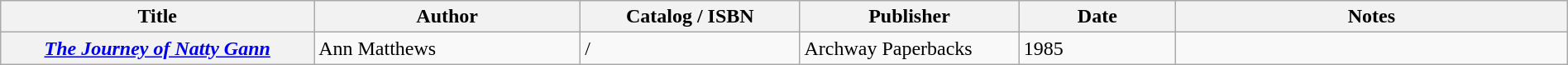<table class="wikitable sortable" style="width:100%;">
<tr>
<th width=20%>Title</th>
<th width=17%>Author</th>
<th width=14%>Catalog / ISBN</th>
<th width=14%>Publisher</th>
<th width=10%>Date</th>
<th width=25%>Notes</th>
</tr>
<tr>
<th><em><a href='#'>The Journey of Natty Gann</a></em></th>
<td>Ann Matthews</td>
<td> / </td>
<td>Archway Paperbacks</td>
<td>1985</td>
<td></td>
</tr>
</table>
